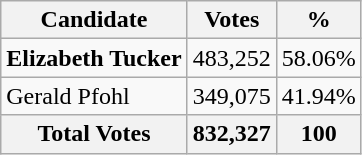<table class="wikitable sortable mw-collapsible">
<tr>
<th>Candidate</th>
<th>Votes</th>
<th>%</th>
</tr>
<tr>
<td><strong>Elizabeth Tucker</strong></td>
<td>483,252</td>
<td>58.06%</td>
</tr>
<tr>
<td>Gerald Pfohl</td>
<td>349,075</td>
<td>41.94%</td>
</tr>
<tr>
<th>Total Votes</th>
<th>832,327</th>
<th>100</th>
</tr>
</table>
